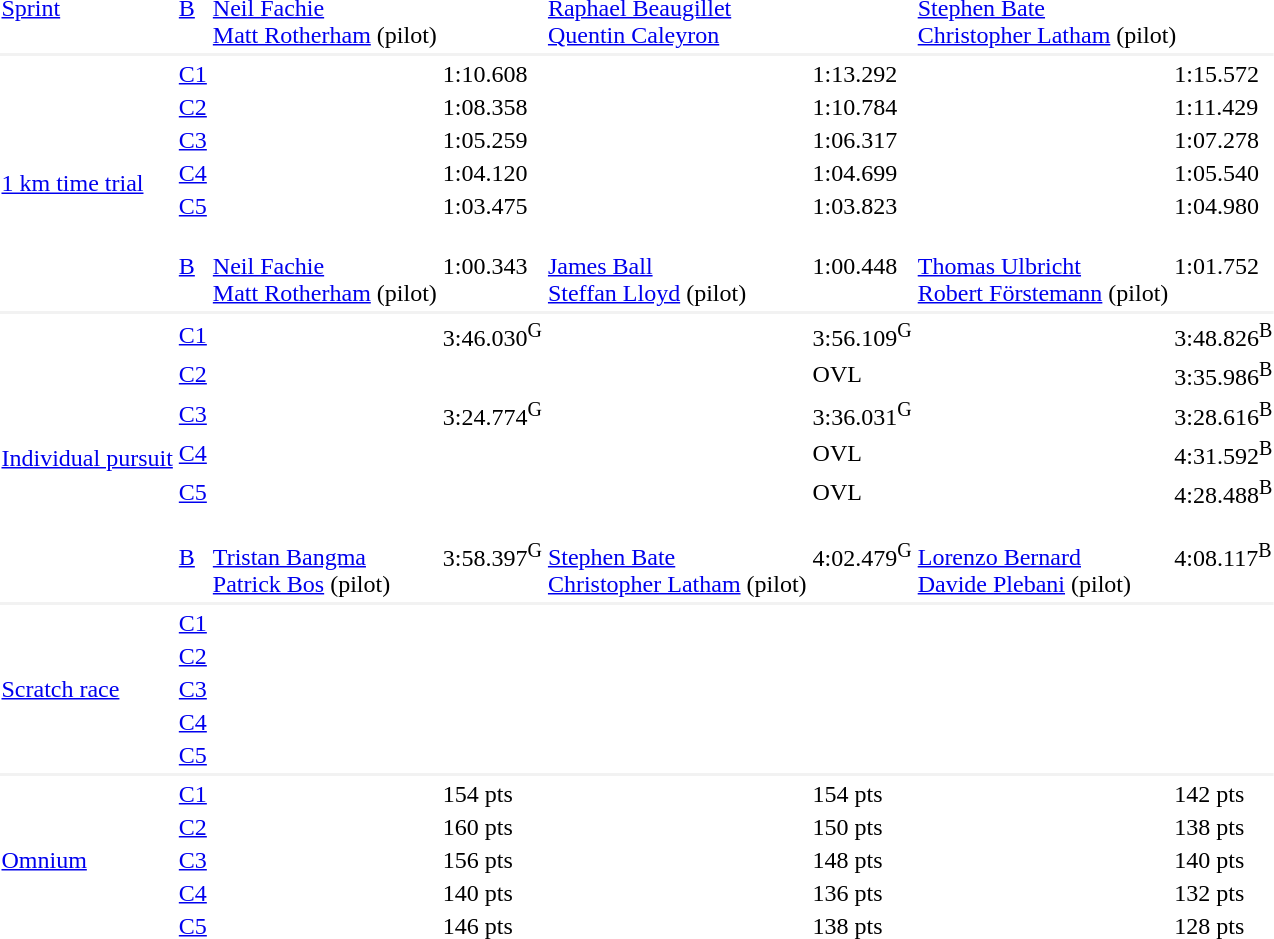<table>
<tr>
<td><a href='#'>Sprint</a></td>
<td><a href='#'>B</a></td>
<td colspan=2><br><a href='#'>Neil Fachie</a><br><a href='#'>Matt Rotherham</a> (pilot)</td>
<td colspan=2><br><a href='#'>Raphael Beaugillet</a><br><a href='#'>Quentin Caleyron</a></td>
<td colspan=2><br><a href='#'>Stephen Bate</a><br><a href='#'>Christopher Latham</a> (pilot)</td>
</tr>
<tr>
<td colspan=8 bgcolor=#f2f2f2></td>
</tr>
<tr>
<td rowspan=6><a href='#'>1 km time trial</a></td>
<td><a href='#'>C1</a></td>
<td></td>
<td>1:10.608</td>
<td></td>
<td>1:13.292</td>
<td></td>
<td>1:15.572</td>
</tr>
<tr>
<td><a href='#'>C2</a></td>
<td></td>
<td>1:08.358<br></td>
<td></td>
<td>1:10.784</td>
<td></td>
<td>1:11.429</td>
</tr>
<tr>
<td><a href='#'>C3</a></td>
<td></td>
<td>1:05.259<br></td>
<td></td>
<td>1:06.317</td>
<td></td>
<td>1:07.278</td>
</tr>
<tr>
<td><a href='#'>C4</a></td>
<td></td>
<td>1:04.120</td>
<td></td>
<td>1:04.699</td>
<td></td>
<td>1:05.540</td>
</tr>
<tr>
<td><a href='#'>C5</a></td>
<td></td>
<td>1:03.475</td>
<td></td>
<td>1:03.823</td>
<td></td>
<td>1:04.980</td>
</tr>
<tr>
<td><a href='#'>B</a></td>
<td><br><a href='#'>Neil Fachie</a><br><a href='#'>Matt Rotherham</a> (pilot)</td>
<td>1:00.343</td>
<td><br><a href='#'>James Ball</a><br><a href='#'>Steffan Lloyd</a> (pilot)</td>
<td>1:00.448</td>
<td><br><a href='#'>Thomas Ulbricht</a><br><a href='#'>Robert Förstemann</a> (pilot)</td>
<td>1:01.752</td>
</tr>
<tr>
<td colspan=8 bgcolor=#f2f2f2></td>
</tr>
<tr>
<td rowspan=6><a href='#'>Individual pursuit</a></td>
<td><a href='#'>C1</a></td>
<td></td>
<td>3:46.030<sup>G</sup></td>
<td></td>
<td>3:56.109<sup>G</sup></td>
<td></td>
<td>3:48.826<sup>B</sup></td>
</tr>
<tr>
<td><a href='#'>C2</a></td>
<td></td>
<td></td>
<td></td>
<td>OVL</td>
<td></td>
<td>3:35.986<sup>B</sup></td>
</tr>
<tr>
<td><a href='#'>C3</a></td>
<td></td>
<td>3:24.774<sup>G</sup></td>
<td></td>
<td>3:36.031<sup>G</sup></td>
<td></td>
<td>3:28.616<sup>B</sup></td>
</tr>
<tr>
<td><a href='#'>C4</a></td>
<td></td>
<td></td>
<td></td>
<td>OVL</td>
<td></td>
<td>4:31.592<sup>B</sup></td>
</tr>
<tr>
<td><a href='#'>C5</a></td>
<td></td>
<td></td>
<td></td>
<td>OVL</td>
<td></td>
<td>4:28.488<sup>B</sup></td>
</tr>
<tr>
<td><a href='#'>B</a></td>
<td><br><a href='#'>Tristan Bangma</a><br><a href='#'>Patrick Bos</a> (pilot)</td>
<td>3:58.397<sup>G</sup><br></td>
<td><br><a href='#'>Stephen Bate</a><br><a href='#'>Christopher Latham</a> (pilot)</td>
<td>4:02.479<sup>G</sup></td>
<td><br><a href='#'>Lorenzo Bernard</a><br><a href='#'>Davide Plebani</a> (pilot)</td>
<td>4:08.117<sup>B</sup></td>
</tr>
<tr>
<td colspan=8 bgcolor=#f2f2f2></td>
</tr>
<tr>
<td rowspan=5><a href='#'>Scratch race</a></td>
<td><a href='#'>C1</a></td>
<td colspan=2></td>
<td colspan=2></td>
<td colspan=2></td>
</tr>
<tr>
<td><a href='#'>C2</a></td>
<td colspan=2></td>
<td colspan=2></td>
<td colspan=2></td>
</tr>
<tr>
<td><a href='#'>C3</a></td>
<td colspan=2></td>
<td colspan=2></td>
<td colspan=2></td>
</tr>
<tr>
<td><a href='#'>C4</a></td>
<td colspan=2></td>
<td colspan=2></td>
<td colspan=2></td>
</tr>
<tr>
<td><a href='#'>C5</a></td>
<td colspan=2></td>
<td colspan=2></td>
<td colspan=2></td>
</tr>
<tr>
<td colspan=8 bgcolor=#f2f2f2></td>
</tr>
<tr>
<td rowspan=5><a href='#'>Omnium</a></td>
<td><a href='#'>C1</a></td>
<td></td>
<td>154 pts</td>
<td></td>
<td>154 pts</td>
<td></td>
<td>142 pts</td>
</tr>
<tr>
<td><a href='#'>C2</a></td>
<td></td>
<td>160 pts</td>
<td></td>
<td>150 pts</td>
<td></td>
<td>138 pts</td>
</tr>
<tr>
<td><a href='#'>C3</a></td>
<td></td>
<td>156 pts</td>
<td></td>
<td>148 pts</td>
<td></td>
<td>140 pts</td>
</tr>
<tr>
<td><a href='#'>C4</a></td>
<td></td>
<td>140 pts</td>
<td></td>
<td>136 pts</td>
<td></td>
<td>132 pts</td>
</tr>
<tr>
<td><a href='#'>C5</a></td>
<td></td>
<td>146 pts</td>
<td></td>
<td>138 pts</td>
<td></td>
<td>128 pts</td>
</tr>
</table>
